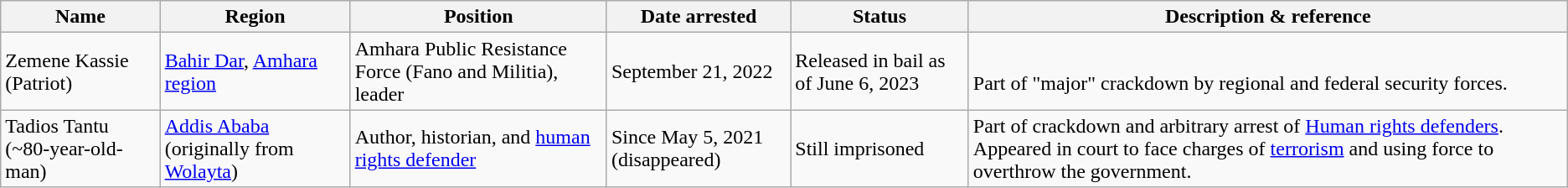<table class="wikitable sortable">
<tr>
<th scope="col">Name</th>
<th scope="col">Region</th>
<th scope="col">Position</th>
<th scope="col">Date arrested</th>
<th scope="col">Status</th>
<th scope="col" class="unsortable">Description & reference</th>
</tr>
<tr>
<td>Zemene Kassie (Patriot)</td>
<td><a href='#'>Bahir Dar</a>, <a href='#'>Amhara region</a></td>
<td>Amhara Public Resistance Force (Fano and Militia), leader</td>
<td>September 21, 2022</td>
<td>Released in bail as of June 6, 2023</td>
<td><br>Part of "major" crackdown by regional and federal security forces.</td>
</tr>
<tr>
<td>Tadios Tantu (~80-year-old-man)</td>
<td><a href='#'>Addis Ababa</a> (originally from <a href='#'>Wolayta</a>)</td>
<td>Author, historian, and <a href='#'>human rights defender</a></td>
<td>Since May 5, 2021 (disappeared)</td>
<td>Still imprisoned</td>
<td>Part of crackdown and arbitrary arrest of <a href='#'>Human rights defenders</a>. Appeared in court to face charges of <a href='#'>terrorism</a> and using force to overthrow the government.</td>
</tr>
</table>
